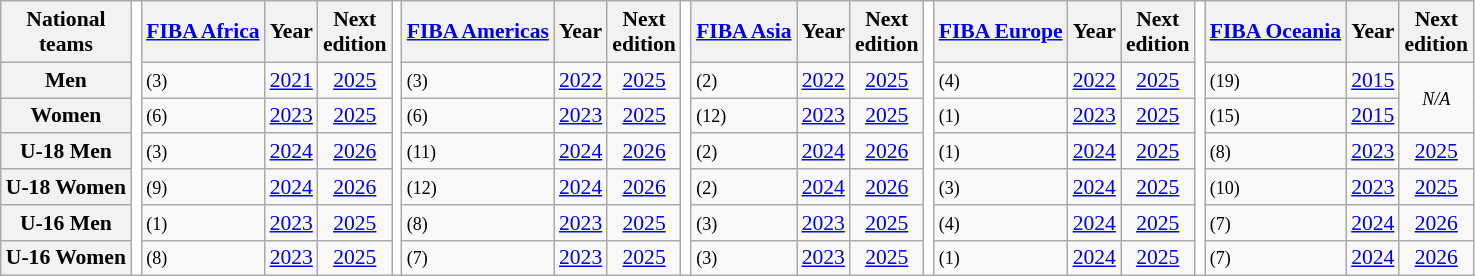<table class="wikitable" style="font-size:90%">
<tr>
<th>National<br>teams</th>
<td rowspan=7 style="background-color:#ffffff;"></td>
<th><a href='#'>FIBA Africa</a></th>
<th>Year</th>
<th width=40px>Next edition</th>
<td rowspan=7 style="background-color:#ffffff;"></td>
<th><a href='#'>FIBA Americas</a></th>
<th>Year</th>
<th width=40px>Next edition</th>
<td rowspan=7 style="background-color:#ffffff;"></td>
<th><a href='#'>FIBA Asia</a></th>
<th>Year</th>
<th width=40px>Next edition</th>
<td rowspan=7 style="background-color:#ffffff;"></td>
<th><a href='#'>FIBA Europe</a></th>
<th>Year</th>
<th width=40px>Next edition</th>
<td rowspan=7 style="background-color:#ffffff;"></td>
<th><a href='#'>FIBA Oceania</a></th>
<th>Year</th>
<th width=40px>Next edition</th>
</tr>
<tr>
<th>Men</th>
<td> <small>(3)</small></td>
<td><a href='#'>2021</a></td>
<td align=center><a href='#'>2025</a></td>
<td> <small>(3)</small></td>
<td><a href='#'>2022</a></td>
<td align=center><a href='#'>2025</a></td>
<td> <small>(2)</small></td>
<td><a href='#'>2022</a></td>
<td align=center><a href='#'>2025</a></td>
<td> <small>(4)</small></td>
<td><a href='#'>2022</a></td>
<td align=center><a href='#'>2025</a></td>
<td> <small>(19)</small></td>
<td><a href='#'>2015</a></td>
<td rowspan=2; align=center><small><em>N/A</em></small></td>
</tr>
<tr>
<th>Women</th>
<td> <small>(6)</small></td>
<td><a href='#'>2023</a></td>
<td align=center><a href='#'>2025</a></td>
<td> <small>(6)</small></td>
<td><a href='#'>2023</a></td>
<td align=center><a href='#'>2025</a></td>
<td> <small>(12)</small></td>
<td><a href='#'>2023</a></td>
<td align=center><a href='#'>2025</a></td>
<td> <small>(1)</small></td>
<td><a href='#'>2023</a></td>
<td align=center><a href='#'>2025</a></td>
<td> <small>(15)</small></td>
<td><a href='#'>2015</a></td>
</tr>
<tr>
<th>U-18 Men</th>
<td> <small>(3)</small></td>
<td><a href='#'>2024</a></td>
<td align=center><a href='#'>2026</a></td>
<td> <small>(11)</small></td>
<td><a href='#'>2024</a></td>
<td align=center><a href='#'>2026</a></td>
<td> <small>(2)</small></td>
<td><a href='#'>2024</a></td>
<td align=center><a href='#'>2026</a></td>
<td> <small>(1)</small></td>
<td><a href='#'>2024</a></td>
<td align=center><a href='#'>2025</a></td>
<td> <small>(8)</small></td>
<td><a href='#'>2023</a></td>
<td align=center><a href='#'>2025</a></td>
</tr>
<tr>
<th>U-18 Women</th>
<td> <small>(9)</small></td>
<td><a href='#'>2024</a></td>
<td align=center><a href='#'>2026</a></td>
<td> <small>(12)</small></td>
<td><a href='#'>2024</a></td>
<td align=center><a href='#'>2026</a></td>
<td> <small>(2)</small></td>
<td><a href='#'>2024</a></td>
<td align=center><a href='#'>2026</a></td>
<td> <small>(3)</small></td>
<td><a href='#'>2024</a></td>
<td align=center><a href='#'>2025</a></td>
<td> <small>(10)</small></td>
<td><a href='#'>2023</a></td>
<td align=center><a href='#'>2025</a></td>
</tr>
<tr>
<th>U-16 Men</th>
<td> <small>(1)</small></td>
<td><a href='#'>2023</a></td>
<td align=center><a href='#'>2025</a></td>
<td> <small>(8)</small></td>
<td><a href='#'>2023</a></td>
<td align=center><a href='#'>2025</a></td>
<td> <small>(3)</small></td>
<td><a href='#'>2023</a></td>
<td align=center><a href='#'>2025</a></td>
<td> <small>(4)</small></td>
<td><a href='#'>2024</a></td>
<td align=center><a href='#'>2025</a></td>
<td> <small>(7)</small></td>
<td><a href='#'>2024</a></td>
<td align=center><a href='#'>2026</a></td>
</tr>
<tr>
<th>U-16 Women</th>
<td> <small>(8)</small></td>
<td><a href='#'>2023</a></td>
<td align=center><a href='#'>2025</a></td>
<td> <small>(7)</small></td>
<td><a href='#'>2023</a></td>
<td align=center><a href='#'>2025</a></td>
<td> <small>(3)</small></td>
<td><a href='#'>2023</a></td>
<td align=center><a href='#'>2025</a></td>
<td> <small>(1)</small></td>
<td><a href='#'>2024</a></td>
<td align=center><a href='#'>2025</a></td>
<td> <small>(7)</small></td>
<td><a href='#'>2024</a></td>
<td align=center><a href='#'>2026</a></td>
</tr>
</table>
